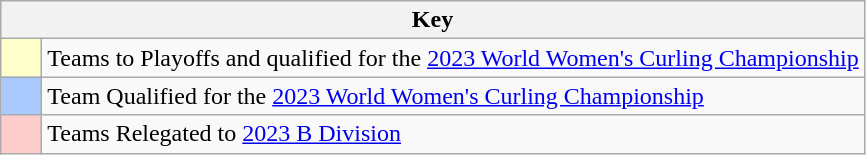<table class="wikitable" style="text-align: center;">
<tr>
<th colspan=2>Key</th>
</tr>
<tr>
<td style="background:#ffffcc; width:20px;"></td>
<td align=left>Teams to Playoffs and qualified for the <a href='#'>2023 World Women's Curling Championship</a></td>
</tr>
<tr>
<td style="background:#aac9fc; width:20px;"></td>
<td align=left>Team Qualified for the <a href='#'>2023 World Women's Curling Championship</a></td>
</tr>
<tr>
<td style="background:#ffcccc; width:20px;"></td>
<td align=left>Teams Relegated to <a href='#'>2023 B Division</a></td>
</tr>
</table>
